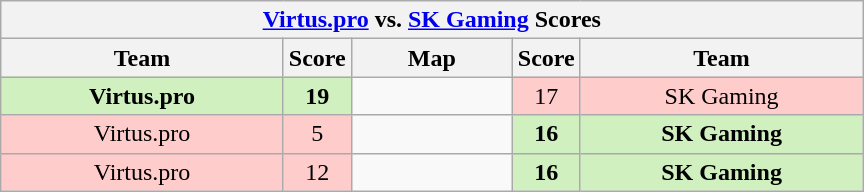<table class="wikitable" style="text-align: center;">
<tr>
<th colspan=5><a href='#'>Virtus.pro</a> vs.  <a href='#'>SK Gaming</a> Scores</th>
</tr>
<tr>
<th width="181px">Team</th>
<th width="20px">Score</th>
<th width="100px">Map</th>
<th width="20px">Score</th>
<th width="181px">Team</th>
</tr>
<tr>
<td style="background: #D0F0C0;"><strong>Virtus.pro</strong></td>
<td style="background: #D0F0C0;"><strong>19</strong></td>
<td></td>
<td style="background: #FFCCCC;">17</td>
<td style="background: #FFCCCC;">SK Gaming</td>
</tr>
<tr>
<td style="background: #FFCCCC;">Virtus.pro</td>
<td style="background: #FFCCCC;">5</td>
<td></td>
<td style="background: #D0F0C0;"><strong>16</strong></td>
<td style="background: #D0F0C0;"><strong>SK Gaming</strong></td>
</tr>
<tr>
<td style="background: #FFCCCC;">Virtus.pro</td>
<td style="background: #FFCCCC;">12</td>
<td></td>
<td style="background: #D0F0C0;"><strong>16</strong></td>
<td style="background: #D0F0C0;"><strong>SK Gaming</strong></td>
</tr>
</table>
